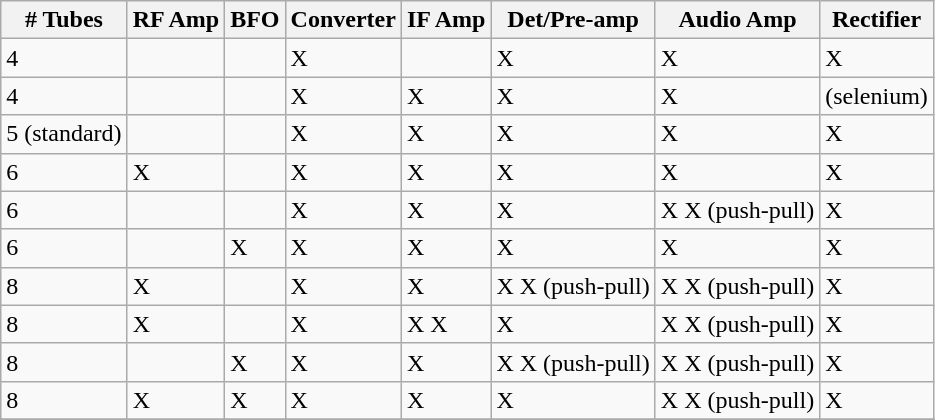<table class="wikitable">
<tr>
<th># Tubes</th>
<th>RF Amp</th>
<th>BFO</th>
<th>Converter</th>
<th>IF Amp</th>
<th>Det/Pre-amp</th>
<th>Audio Amp</th>
<th>Rectifier</th>
</tr>
<tr>
<td>4</td>
<td></td>
<td></td>
<td>X</td>
<td></td>
<td>X</td>
<td>X</td>
<td>X</td>
</tr>
<tr>
<td>4</td>
<td></td>
<td></td>
<td>X</td>
<td>X</td>
<td>X</td>
<td>X</td>
<td>(selenium)</td>
</tr>
<tr>
<td>5 (standard)</td>
<td></td>
<td></td>
<td>X</td>
<td>X</td>
<td>X</td>
<td>X</td>
<td>X</td>
</tr>
<tr>
<td>6</td>
<td>X</td>
<td></td>
<td>X</td>
<td>X</td>
<td>X</td>
<td>X</td>
<td>X</td>
</tr>
<tr>
<td>6</td>
<td></td>
<td></td>
<td>X</td>
<td>X</td>
<td>X</td>
<td>X X (push-pull)</td>
<td>X</td>
</tr>
<tr>
<td>6</td>
<td></td>
<td>X</td>
<td>X</td>
<td>X</td>
<td>X</td>
<td>X</td>
<td>X</td>
</tr>
<tr>
<td>8</td>
<td>X</td>
<td></td>
<td>X</td>
<td>X</td>
<td>X X (push-pull)</td>
<td>X X (push-pull)</td>
<td>X</td>
</tr>
<tr>
<td>8</td>
<td>X</td>
<td></td>
<td>X</td>
<td>X X</td>
<td>X</td>
<td>X X (push-pull)</td>
<td>X</td>
</tr>
<tr>
<td>8</td>
<td></td>
<td>X</td>
<td>X</td>
<td>X</td>
<td>X X (push-pull)</td>
<td>X X (push-pull)</td>
<td>X</td>
</tr>
<tr>
<td>8</td>
<td>X</td>
<td>X</td>
<td>X</td>
<td>X</td>
<td>X</td>
<td>X X (push-pull)</td>
<td>X</td>
</tr>
<tr>
</tr>
</table>
